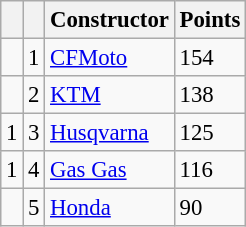<table class="wikitable" style="font-size: 95%;">
<tr>
<th></th>
<th></th>
<th>Constructor</th>
<th>Points</th>
</tr>
<tr>
<td></td>
<td align=center>1</td>
<td> <a href='#'>CFMoto</a></td>
<td align=left>154</td>
</tr>
<tr>
<td></td>
<td align=center>2</td>
<td> <a href='#'>KTM</a></td>
<td align=left>138</td>
</tr>
<tr>
<td> 1</td>
<td align=center>3</td>
<td> <a href='#'>Husqvarna</a></td>
<td align=left>125</td>
</tr>
<tr>
<td> 1</td>
<td align=center>4</td>
<td> <a href='#'>Gas Gas</a></td>
<td align=left>116</td>
</tr>
<tr>
<td></td>
<td align=center>5</td>
<td> <a href='#'>Honda</a></td>
<td align=left>90</td>
</tr>
</table>
